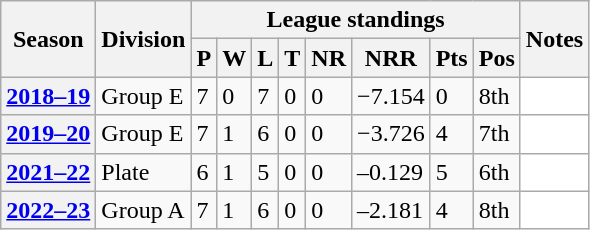<table class="wikitable sortable">
<tr>
<th scope="col" rowspan="2">Season</th>
<th scope="col" rowspan="2">Division</th>
<th scope="col" colspan="8">League standings</th>
<th scope="col" rowspan="2">Notes</th>
</tr>
<tr>
<th scope="col">P</th>
<th scope="col">W</th>
<th scope="col">L</th>
<th scope="col">T</th>
<th scope="col">NR</th>
<th scope="col">NRR</th>
<th scope="col">Pts</th>
<th scope="col">Pos</th>
</tr>
<tr>
<th scope="row"><a href='#'>2018–19</a></th>
<td>Group E</td>
<td>7</td>
<td>0</td>
<td>7</td>
<td>0</td>
<td>0</td>
<td>−7.154</td>
<td>0</td>
<td>8th</td>
<td style="background: white;"></td>
</tr>
<tr>
<th scope="row"><a href='#'>2019–20</a></th>
<td>Group E</td>
<td>7</td>
<td>1</td>
<td>6</td>
<td>0</td>
<td>0</td>
<td>−3.726</td>
<td>4</td>
<td>7th</td>
<td style="background: white;"></td>
</tr>
<tr>
<th scope="row"><a href='#'>2021–22</a></th>
<td>Plate</td>
<td>6</td>
<td>1</td>
<td>5</td>
<td>0</td>
<td>0</td>
<td>–0.129</td>
<td>5</td>
<td>6th</td>
<td style="background: white;"></td>
</tr>
<tr>
<th scope="row"><a href='#'>2022–23</a></th>
<td>Group A</td>
<td>7</td>
<td>1</td>
<td>6</td>
<td>0</td>
<td>0</td>
<td>–2.181</td>
<td>4</td>
<td>8th</td>
<td style="background: white;"></td>
</tr>
</table>
